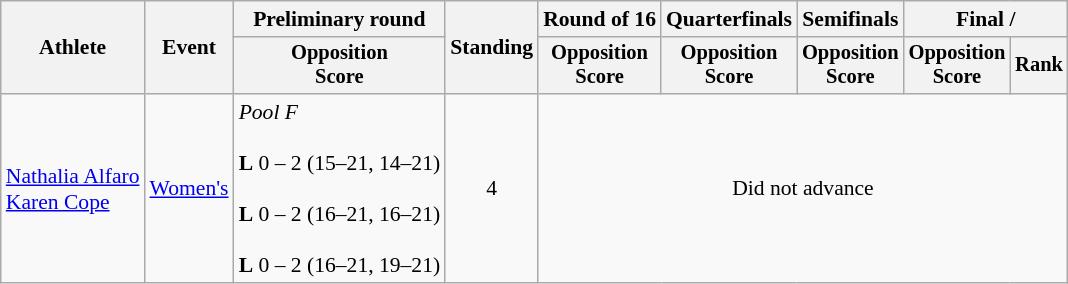<table class=wikitable style="font-size:90%">
<tr>
<th rowspan="2">Athlete</th>
<th rowspan="2">Event</th>
<th>Preliminary round</th>
<th rowspan="2">Standing</th>
<th>Round of 16</th>
<th>Quarterfinals</th>
<th>Semifinals</th>
<th colspan=2>Final / </th>
</tr>
<tr style="font-size:95%">
<th>Opposition<br>Score</th>
<th>Opposition<br>Score</th>
<th>Opposition<br>Score</th>
<th>Opposition<br>Score</th>
<th>Opposition<br>Score</th>
<th>Rank</th>
</tr>
<tr align=center>
<td align=left><a href='#'>Nathalia Alfaro</a><br><a href='#'>Karen Cope</a></td>
<td align=left><a href='#'>Women's</a></td>
<td align=left><em>Pool F</em><br><br><strong>L</strong> 0 – 2 (15–21, 14–21)<br><br><strong>L</strong> 0 – 2 (16–21, 16–21)<br><br><strong>L</strong> 0 – 2 (16–21, 19–21)</td>
<td>4</td>
<td colspan=5>Did not advance</td>
</tr>
</table>
